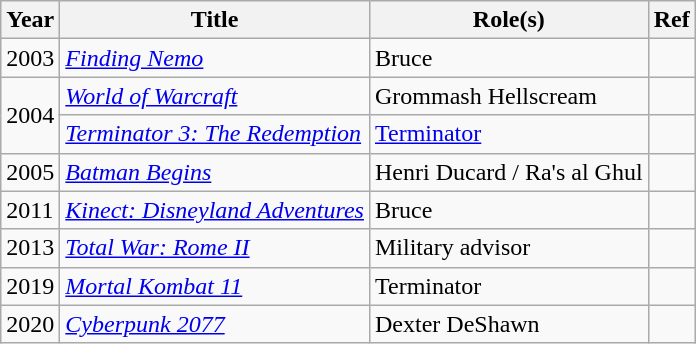<table class="wikitable plainrowheaders sortable">
<tr>
<th scope="col">Year</th>
<th scope="col">Title</th>
<th scope="col">Role(s)</th>
<th scope="col" class="unsortable">Ref</th>
</tr>
<tr>
<td>2003</td>
<td><em><a href='#'>Finding Nemo</a></em></td>
<td>Bruce</td>
<td></td>
</tr>
<tr>
<td rowspan=2>2004</td>
<td><em><a href='#'>World of Warcraft</a></em></td>
<td>Grommash Hellscream</td>
<td></td>
</tr>
<tr>
<td><em><a href='#'>Terminator 3: The Redemption</a></em></td>
<td><a href='#'>Terminator</a></td>
<td></td>
</tr>
<tr>
<td>2005</td>
<td><em><a href='#'>Batman Begins</a></em></td>
<td>Henri Ducard / Ra's al Ghul</td>
<td></td>
</tr>
<tr>
<td>2011</td>
<td><em><a href='#'>Kinect: Disneyland Adventures</a></em></td>
<td>Bruce</td>
<td></td>
</tr>
<tr>
<td>2013</td>
<td><em><a href='#'>Total War: Rome II</a></em></td>
<td>Military advisor</td>
<td></td>
</tr>
<tr>
<td>2019</td>
<td><em><a href='#'>Mortal Kombat 11</a></em></td>
<td>Terminator</td>
<td></td>
</tr>
<tr>
<td>2020</td>
<td><em><a href='#'>Cyberpunk 2077</a></em></td>
<td>Dexter DeShawn</td>
<td></td>
</tr>
</table>
